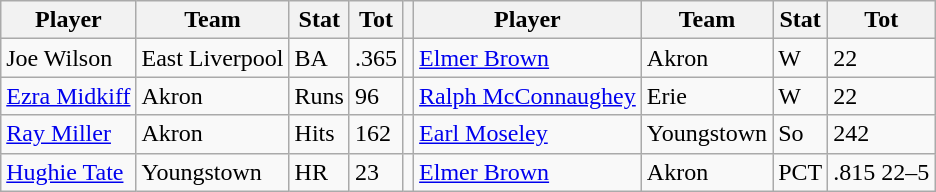<table class="wikitable">
<tr>
<th>Player</th>
<th>Team</th>
<th>Stat</th>
<th>Tot</th>
<th></th>
<th>Player</th>
<th>Team</th>
<th>Stat</th>
<th>Tot</th>
</tr>
<tr>
<td>Joe Wilson</td>
<td>East Liverpool</td>
<td>BA</td>
<td>.365</td>
<td></td>
<td><a href='#'>Elmer Brown</a></td>
<td>Akron</td>
<td>W</td>
<td>22</td>
</tr>
<tr>
<td><a href='#'>Ezra Midkiff</a></td>
<td>Akron</td>
<td>Runs</td>
<td>96</td>
<td></td>
<td><a href='#'>Ralph McConnaughey</a></td>
<td>Erie</td>
<td>W</td>
<td>22</td>
</tr>
<tr>
<td><a href='#'>Ray Miller</a></td>
<td>Akron</td>
<td>Hits</td>
<td>162</td>
<td></td>
<td><a href='#'>Earl Moseley</a></td>
<td>Youngstown</td>
<td>So</td>
<td>242</td>
</tr>
<tr>
<td><a href='#'>Hughie Tate</a></td>
<td>Youngstown</td>
<td>HR</td>
<td>23</td>
<td></td>
<td><a href='#'>Elmer Brown</a></td>
<td>Akron</td>
<td>PCT</td>
<td>.815 22–5</td>
</tr>
</table>
